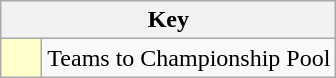<table class="wikitable" style="text-align: center;">
<tr>
<th colspan=2>Key</th>
</tr>
<tr>
<td style="background:#ffffcc; width:20px;"></td>
<td align=left>Teams to Championship Pool</td>
</tr>
</table>
